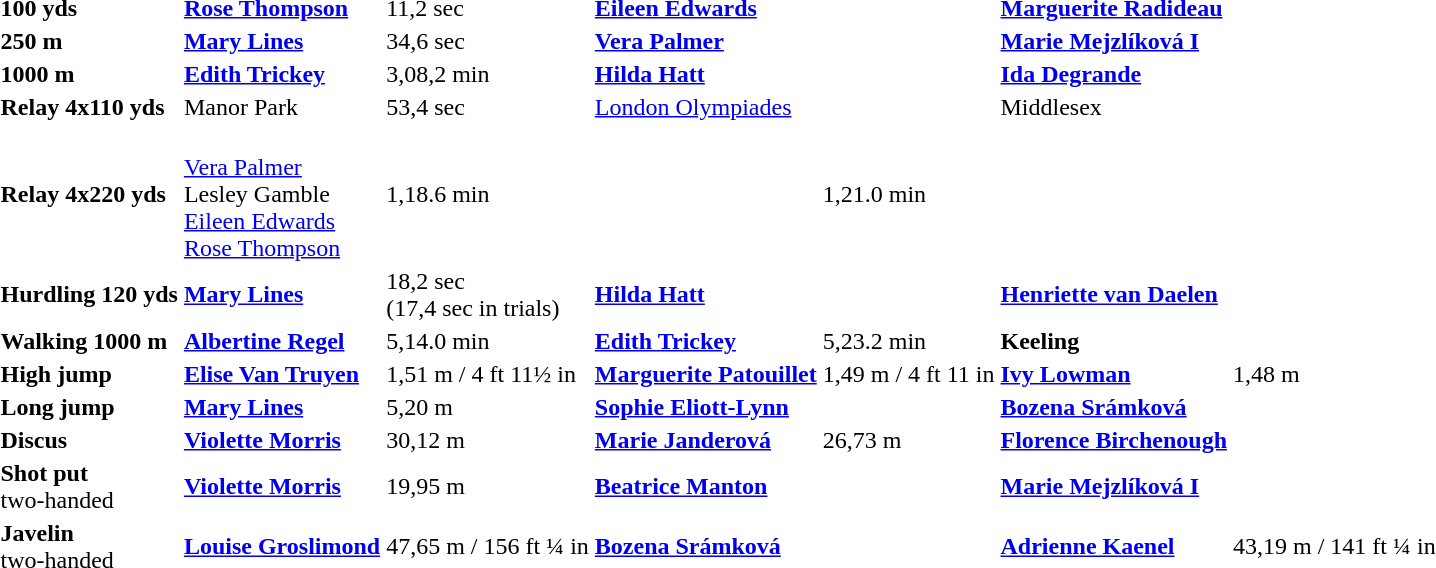<table>
<tr>
<td><strong>100 yds</strong></td>
<td><strong><a href='#'>Rose Thompson</a></strong><br> </td>
<td>11,2 sec</td>
<td><strong><a href='#'>Eileen Edwards</a></strong><br> </td>
<td></td>
<td><strong><a href='#'>Marguerite Radideau</a></strong><br> </td>
<td></td>
</tr>
<tr>
<td><strong>250 m</strong></td>
<td><strong><a href='#'>Mary Lines</a></strong><br> </td>
<td>34,6 sec</td>
<td><strong><a href='#'>Vera Palmer</a></strong><br> </td>
<td></td>
<td><strong><a href='#'>Marie Mejzlíková I</a></strong><br> </td>
<td></td>
</tr>
<tr>
<td><strong>1000 m</strong></td>
<td><strong><a href='#'>Edith Trickey</a></strong><br> </td>
<td>3,08,2 min</td>
<td><strong><a href='#'>Hilda Hatt</a></strong><br> </td>
<td></td>
<td><strong><a href='#'>Ida Degrande</a></strong><br> </td>
<td></td>
</tr>
<tr>
<td><strong>Relay 4x110 yds</strong></td>
<td>Manor Park<br></td>
<td>53,4 sec</td>
<td><a href='#'>London Olympiades</a> <br></td>
<td></td>
<td>Middlesex <br></td>
<td></td>
</tr>
<tr>
<td><strong>Relay 4x220 yds</strong></td>
<td> <br> <a href='#'>Vera Palmer</a> <br> Lesley Gamble <br> <a href='#'>Eileen Edwards</a> <br> <a href='#'>Rose Thompson</a></td>
<td>1,18.6 min</td>
<td></td>
<td>1,21.0 min</td>
<td></td>
<td></td>
</tr>
<tr>
<td><strong>Hurdling 120 yds</strong></td>
<td><strong><a href='#'>Mary Lines</a></strong><br> </td>
<td>18,2 sec<br> (17,4 sec in trials)</td>
<td><strong><a href='#'>Hilda Hatt</a></strong><br> </td>
<td></td>
<td><strong><a href='#'>Henriette van Daelen</a></strong><br> </td>
<td></td>
</tr>
<tr>
<td><strong>Walking 1000 m</strong></td>
<td><strong><a href='#'>Albertine Regel</a></strong><br> </td>
<td>5,14.0 min</td>
<td><strong><a href='#'>Edith Trickey</a></strong><br> </td>
<td>5,23.2 min</td>
<td><strong>Keeling</strong><br> </td>
<td></td>
</tr>
<tr>
<td><strong>High jump</strong></td>
<td><strong><a href='#'>Elise Van Truyen</a></strong><br> </td>
<td>1,51 m / 4 ft 11½ in</td>
<td><strong><a href='#'>Marguerite Patouillet</a></strong><br> </td>
<td>1,49 m / 4 ft 11 in</td>
<td><strong><a href='#'>Ivy Lowman</a></strong><br> </td>
<td>1,48 m</td>
</tr>
<tr>
<td><strong>Long jump</strong></td>
<td><strong><a href='#'>Mary Lines</a></strong><br> </td>
<td>5,20 m</td>
<td><strong><a href='#'>Sophie Eliott-Lynn</a></strong><br> </td>
<td></td>
<td><strong><a href='#'>Bozena Srámková</a></strong><br> </td>
<td></td>
</tr>
<tr>
<td><strong>Discus</strong></td>
<td><strong><a href='#'>Violette Morris</a></strong><br> </td>
<td>30,12 m</td>
<td><strong><a href='#'>Marie Janderová</a></strong><br> </td>
<td>26,73 m</td>
<td><strong><a href='#'>Florence Birchenough</a></strong><br> </td>
<td></td>
</tr>
<tr>
<td><strong>Shot put</strong> <br>two-handed</td>
<td><strong><a href='#'>Violette Morris</a></strong><br> </td>
<td>19,95 m</td>
<td><strong><a href='#'>Beatrice Manton</a></strong><br> </td>
<td></td>
<td><strong><a href='#'>Marie Mejzlíková I</a></strong><br> </td>
<td></td>
</tr>
<tr>
<td><strong>Javelin</strong> <br>two-handed</td>
<td><strong><a href='#'>Louise Groslimond</a></strong><br> </td>
<td>47,65 m / 156 ft ¼ in</td>
<td><strong><a href='#'>Bozena Srámková</a></strong><br> </td>
<td></td>
<td><strong><a href='#'>Adrienne Kaenel</a></strong><br> </td>
<td>43,19 m / 141 ft ¼ in</td>
</tr>
<tr>
</tr>
</table>
